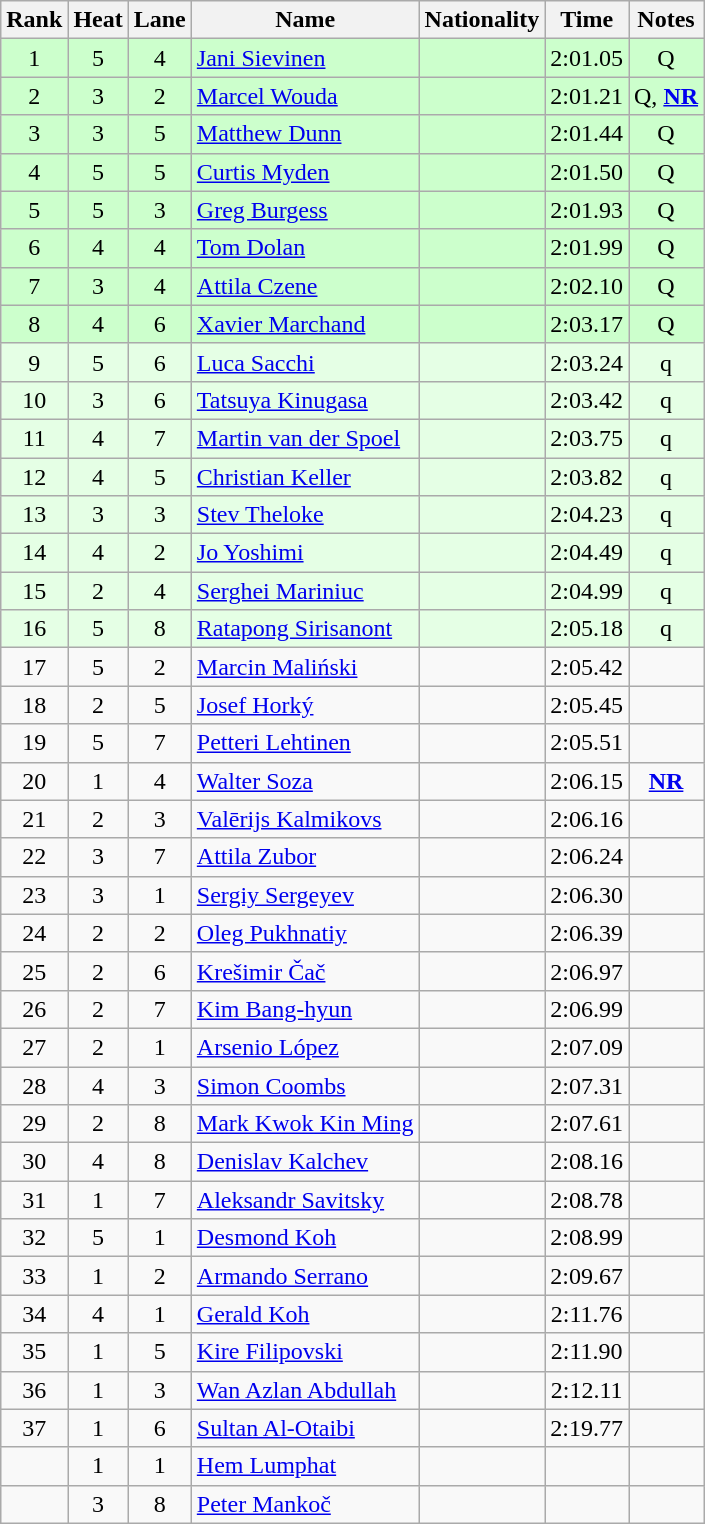<table class="wikitable sortable" style="text-align:center">
<tr>
<th>Rank</th>
<th>Heat</th>
<th>Lane</th>
<th>Name</th>
<th>Nationality</th>
<th>Time</th>
<th>Notes</th>
</tr>
<tr bgcolor=#cfc>
<td>1</td>
<td>5</td>
<td>4</td>
<td align=left><a href='#'>Jani Sievinen</a></td>
<td align=left></td>
<td>2:01.05</td>
<td>Q</td>
</tr>
<tr bgcolor=#cfc>
<td>2</td>
<td>3</td>
<td>2</td>
<td align=left><a href='#'>Marcel Wouda</a></td>
<td align=left></td>
<td>2:01.21</td>
<td>Q, <strong><a href='#'>NR</a></strong></td>
</tr>
<tr bgcolor=#cfc>
<td>3</td>
<td>3</td>
<td>5</td>
<td align=left><a href='#'>Matthew Dunn</a></td>
<td align=left></td>
<td>2:01.44</td>
<td>Q</td>
</tr>
<tr bgcolor=#cfc>
<td>4</td>
<td>5</td>
<td>5</td>
<td align=left><a href='#'>Curtis Myden</a></td>
<td align=left></td>
<td>2:01.50</td>
<td>Q</td>
</tr>
<tr bgcolor=#cfc>
<td>5</td>
<td>5</td>
<td>3</td>
<td align=left><a href='#'>Greg Burgess</a></td>
<td align=left></td>
<td>2:01.93</td>
<td>Q</td>
</tr>
<tr bgcolor=#cfc>
<td>6</td>
<td>4</td>
<td>4</td>
<td align=left><a href='#'>Tom Dolan</a></td>
<td align=left></td>
<td>2:01.99</td>
<td>Q</td>
</tr>
<tr bgcolor=#cfc>
<td>7</td>
<td>3</td>
<td>4</td>
<td align=left><a href='#'>Attila Czene</a></td>
<td align=left></td>
<td>2:02.10</td>
<td>Q</td>
</tr>
<tr bgcolor=#cfc>
<td>8</td>
<td>4</td>
<td>6</td>
<td align=left><a href='#'>Xavier Marchand</a></td>
<td align=left></td>
<td>2:03.17</td>
<td>Q</td>
</tr>
<tr bgcolor=e5ffe5>
<td>9</td>
<td>5</td>
<td>6</td>
<td align=left><a href='#'>Luca Sacchi</a></td>
<td align=left></td>
<td>2:03.24</td>
<td>q</td>
</tr>
<tr bgcolor=e5ffe5>
<td>10</td>
<td>3</td>
<td>6</td>
<td align=left><a href='#'>Tatsuya Kinugasa</a></td>
<td align=left></td>
<td>2:03.42</td>
<td>q</td>
</tr>
<tr bgcolor=e5ffe5>
<td>11</td>
<td>4</td>
<td>7</td>
<td align=left><a href='#'>Martin van der Spoel</a></td>
<td align=left></td>
<td>2:03.75</td>
<td>q</td>
</tr>
<tr bgcolor=e5ffe5>
<td>12</td>
<td>4</td>
<td>5</td>
<td align=left><a href='#'>Christian Keller</a></td>
<td align=left></td>
<td>2:03.82</td>
<td>q</td>
</tr>
<tr bgcolor=e5ffe5>
<td>13</td>
<td>3</td>
<td>3</td>
<td align=left><a href='#'>Stev Theloke</a></td>
<td align=left></td>
<td>2:04.23</td>
<td>q</td>
</tr>
<tr bgcolor=e5ffe5>
<td>14</td>
<td>4</td>
<td>2</td>
<td align=left><a href='#'>Jo Yoshimi</a></td>
<td align=left></td>
<td>2:04.49</td>
<td>q</td>
</tr>
<tr bgcolor=e5ffe5>
<td>15</td>
<td>2</td>
<td>4</td>
<td align=left><a href='#'>Serghei Mariniuc</a></td>
<td align=left></td>
<td>2:04.99</td>
<td>q</td>
</tr>
<tr bgcolor=e5ffe5>
<td>16</td>
<td>5</td>
<td>8</td>
<td align=left><a href='#'>Ratapong Sirisanont</a></td>
<td align=left></td>
<td>2:05.18</td>
<td>q</td>
</tr>
<tr>
<td>17</td>
<td>5</td>
<td>2</td>
<td align=left><a href='#'>Marcin Maliński</a></td>
<td align=left></td>
<td>2:05.42</td>
<td></td>
</tr>
<tr>
<td>18</td>
<td>2</td>
<td>5</td>
<td align=left><a href='#'>Josef Horký</a></td>
<td align=left></td>
<td>2:05.45</td>
<td></td>
</tr>
<tr>
<td>19</td>
<td>5</td>
<td>7</td>
<td align=left><a href='#'>Petteri Lehtinen</a></td>
<td align=left></td>
<td>2:05.51</td>
<td></td>
</tr>
<tr>
<td>20</td>
<td>1</td>
<td>4</td>
<td align=left><a href='#'>Walter Soza</a></td>
<td align=left></td>
<td>2:06.15</td>
<td><strong><a href='#'>NR</a></strong></td>
</tr>
<tr>
<td>21</td>
<td>2</td>
<td>3</td>
<td align=left><a href='#'>Valērijs Kalmikovs</a></td>
<td align=left></td>
<td>2:06.16</td>
<td></td>
</tr>
<tr>
<td>22</td>
<td>3</td>
<td>7</td>
<td align=left><a href='#'>Attila Zubor</a></td>
<td align=left></td>
<td>2:06.24</td>
<td></td>
</tr>
<tr>
<td>23</td>
<td>3</td>
<td>1</td>
<td align=left><a href='#'>Sergiy Sergeyev</a></td>
<td align=left></td>
<td>2:06.30</td>
<td></td>
</tr>
<tr>
<td>24</td>
<td>2</td>
<td>2</td>
<td align=left><a href='#'>Oleg Pukhnatiy</a></td>
<td align=left></td>
<td>2:06.39</td>
<td></td>
</tr>
<tr>
<td>25</td>
<td>2</td>
<td>6</td>
<td align=left><a href='#'>Krešimir Čač</a></td>
<td align=left></td>
<td>2:06.97</td>
<td></td>
</tr>
<tr>
<td>26</td>
<td>2</td>
<td>7</td>
<td align=left><a href='#'>Kim Bang-hyun</a></td>
<td align=left></td>
<td>2:06.99</td>
<td></td>
</tr>
<tr>
<td>27</td>
<td>2</td>
<td>1</td>
<td align=left><a href='#'>Arsenio López</a></td>
<td align=left></td>
<td>2:07.09</td>
<td></td>
</tr>
<tr>
<td>28</td>
<td>4</td>
<td>3</td>
<td align=left><a href='#'>Simon Coombs</a></td>
<td align=left></td>
<td>2:07.31</td>
<td></td>
</tr>
<tr>
<td>29</td>
<td>2</td>
<td>8</td>
<td align=left><a href='#'>Mark Kwok Kin Ming</a></td>
<td align=left></td>
<td>2:07.61</td>
<td></td>
</tr>
<tr>
<td>30</td>
<td>4</td>
<td>8</td>
<td align=left><a href='#'>Denislav Kalchev</a></td>
<td align=left></td>
<td>2:08.16</td>
<td></td>
</tr>
<tr>
<td>31</td>
<td>1</td>
<td>7</td>
<td align=left><a href='#'>Aleksandr Savitsky</a></td>
<td align=left></td>
<td>2:08.78</td>
<td></td>
</tr>
<tr>
<td>32</td>
<td>5</td>
<td>1</td>
<td align=left><a href='#'>Desmond Koh</a></td>
<td align=left></td>
<td>2:08.99</td>
<td></td>
</tr>
<tr>
<td>33</td>
<td>1</td>
<td>2</td>
<td align=left><a href='#'>Armando Serrano</a></td>
<td align=left></td>
<td>2:09.67</td>
<td></td>
</tr>
<tr>
<td>34</td>
<td>4</td>
<td>1</td>
<td align=left><a href='#'>Gerald Koh</a></td>
<td align=left></td>
<td>2:11.76</td>
<td></td>
</tr>
<tr>
<td>35</td>
<td>1</td>
<td>5</td>
<td align=left><a href='#'>Kire Filipovski</a></td>
<td align=left></td>
<td>2:11.90</td>
<td></td>
</tr>
<tr>
<td>36</td>
<td>1</td>
<td>3</td>
<td align=left><a href='#'>Wan Azlan Abdullah</a></td>
<td align=left></td>
<td>2:12.11</td>
<td></td>
</tr>
<tr>
<td>37</td>
<td>1</td>
<td>6</td>
<td align=left><a href='#'>Sultan Al-Otaibi</a></td>
<td align=left></td>
<td>2:19.77</td>
<td></td>
</tr>
<tr>
<td></td>
<td>1</td>
<td>1</td>
<td align=left><a href='#'>Hem Lumphat</a></td>
<td align=left></td>
<td></td>
<td></td>
</tr>
<tr>
<td></td>
<td>3</td>
<td>8</td>
<td align=left><a href='#'>Peter Mankoč</a></td>
<td align=left></td>
<td></td>
<td></td>
</tr>
</table>
